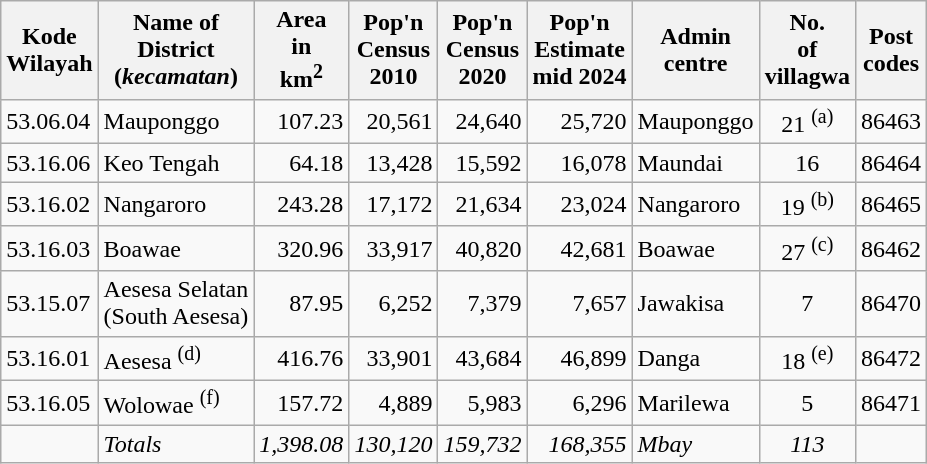<table class="sortable wikitable">
<tr>
<th>Kode <br>Wilayah</th>
<th>Name of <br>District <br> (<em>kecamatan</em>)</th>
<th>Area <br>in <br>km<sup>2</sup></th>
<th>Pop'n<br>Census<br>2010</th>
<th>Pop'n<br>Census<br>2020</th>
<th>Pop'n<br>Estimate<br>mid 2024</th>
<th>Admin<br> centre</th>
<th>No.<br>of <br>villagwa</th>
<th>Post<br>codes</th>
</tr>
<tr>
<td>53.06.04</td>
<td>Mauponggo </td>
<td align="right">107.23</td>
<td align="right">20,561</td>
<td align="right">24,640</td>
<td align="right">25,720</td>
<td>Mauponggo</td>
<td align="center">21 <sup>(a)</sup></td>
<td>86463</td>
</tr>
<tr>
<td>53.16.06</td>
<td>Keo Tengah </td>
<td align="right">64.18</td>
<td align="right">13,428</td>
<td align="right">15,592</td>
<td align="right">16,078</td>
<td>Maundai</td>
<td align="center">16</td>
<td>86464</td>
</tr>
<tr>
<td>53.16.02</td>
<td>Nangaroro </td>
<td align="right">243.28</td>
<td align="right">17,172</td>
<td align="right">21,634</td>
<td align="right">23,024</td>
<td>Nangaroro</td>
<td align="center">19 <sup>(b)</sup></td>
<td>86465</td>
</tr>
<tr>
<td>53.16.03</td>
<td>Boawae </td>
<td align="right">320.96</td>
<td align="right">33,917</td>
<td align="right">40,820</td>
<td align="right">42,681</td>
<td>Boawae</td>
<td align="center">27 <sup>(c)</sup></td>
<td>86462</td>
</tr>
<tr>
<td>53.15.07</td>
<td>Aesesa Selatan  <br>(South Aesesa)</td>
<td align="right">87.95</td>
<td align="right">6,252</td>
<td align="right">7,379</td>
<td align="right">7,657</td>
<td>Jawakisa</td>
<td align="center">7</td>
<td>86470</td>
</tr>
<tr>
<td>53.16.01</td>
<td>Aesesa <sup>(d)</sup> </td>
<td align="right">416.76</td>
<td align="right">33,901</td>
<td align="right">43,684</td>
<td align="right">46,899</td>
<td>Danga</td>
<td align="center">18 <sup>(e)</sup></td>
<td>86472</td>
</tr>
<tr>
<td>53.16.05</td>
<td>Wolowae <sup>(f)</sup> </td>
<td align="right">157.72</td>
<td align="right">4,889</td>
<td align="right">5,983</td>
<td align="right">6,296</td>
<td>Marilewa</td>
<td align="center">5</td>
<td>86471</td>
</tr>
<tr>
<td></td>
<td><em>Totals</em></td>
<td align="right"><em>1,398.08</em></td>
<td align="right"><em>130,120</em></td>
<td align="right"><em>159,732</em></td>
<td align="right"><em>168,355</em></td>
<td><em>Mbay</em></td>
<td align="center"><em>113</em></td>
<td></td>
</tr>
</table>
